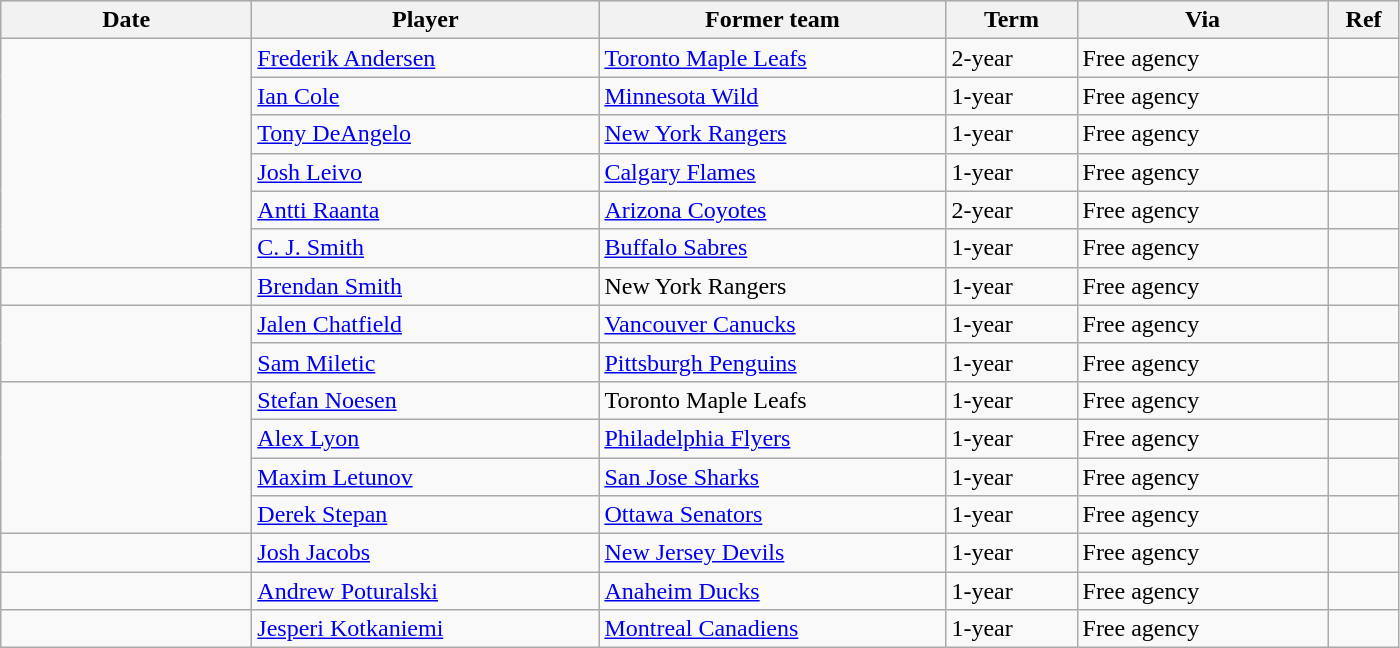<table class="wikitable">
<tr style="background:#ddd; text-align:center;">
<th style="width: 10em;">Date</th>
<th style="width: 14em;">Player</th>
<th style="width: 14em;">Former team</th>
<th style="width: 5em;">Term</th>
<th style="width: 10em;">Via</th>
<th style="width: 2.5em;">Ref</th>
</tr>
<tr>
<td rowspan=6></td>
<td><a href='#'>Frederik Andersen</a></td>
<td><a href='#'>Toronto Maple Leafs</a></td>
<td>2-year</td>
<td>Free agency</td>
<td></td>
</tr>
<tr>
<td><a href='#'>Ian Cole</a></td>
<td><a href='#'>Minnesota Wild</a></td>
<td>1-year</td>
<td>Free agency</td>
<td></td>
</tr>
<tr>
<td><a href='#'>Tony DeAngelo</a></td>
<td><a href='#'>New York Rangers</a></td>
<td>1-year</td>
<td>Free agency</td>
<td></td>
</tr>
<tr>
<td><a href='#'>Josh Leivo</a></td>
<td><a href='#'>Calgary Flames</a></td>
<td>1-year</td>
<td>Free agency</td>
<td></td>
</tr>
<tr>
<td><a href='#'>Antti Raanta</a></td>
<td><a href='#'>Arizona Coyotes</a></td>
<td>2-year</td>
<td>Free agency</td>
<td></td>
</tr>
<tr>
<td><a href='#'>C. J. Smith</a></td>
<td><a href='#'>Buffalo Sabres</a></td>
<td>1-year</td>
<td>Free agency</td>
<td></td>
</tr>
<tr>
<td></td>
<td><a href='#'>Brendan Smith</a></td>
<td>New York Rangers</td>
<td>1-year</td>
<td>Free agency</td>
<td></td>
</tr>
<tr>
<td rowspan=2></td>
<td><a href='#'>Jalen Chatfield</a></td>
<td><a href='#'>Vancouver Canucks</a></td>
<td>1-year</td>
<td>Free agency</td>
<td></td>
</tr>
<tr>
<td><a href='#'>Sam Miletic</a></td>
<td><a href='#'>Pittsburgh Penguins</a></td>
<td>1-year</td>
<td>Free agency</td>
<td></td>
</tr>
<tr>
<td rowspan=4></td>
<td><a href='#'>Stefan Noesen</a></td>
<td>Toronto Maple Leafs</td>
<td>1-year</td>
<td>Free agency</td>
<td></td>
</tr>
<tr>
<td><a href='#'>Alex Lyon</a></td>
<td><a href='#'>Philadelphia Flyers</a></td>
<td>1-year</td>
<td>Free agency</td>
<td></td>
</tr>
<tr>
<td><a href='#'>Maxim Letunov</a></td>
<td><a href='#'>San Jose Sharks</a></td>
<td>1-year</td>
<td>Free agency</td>
<td></td>
</tr>
<tr>
<td><a href='#'>Derek Stepan</a></td>
<td><a href='#'>Ottawa Senators</a></td>
<td>1-year</td>
<td>Free agency</td>
<td></td>
</tr>
<tr>
<td></td>
<td><a href='#'>Josh Jacobs</a></td>
<td><a href='#'>New Jersey Devils</a></td>
<td>1-year</td>
<td>Free agency</td>
<td></td>
</tr>
<tr>
<td></td>
<td><a href='#'>Andrew Poturalski</a></td>
<td><a href='#'>Anaheim Ducks</a></td>
<td>1-year</td>
<td>Free agency</td>
<td></td>
</tr>
<tr>
<td></td>
<td><a href='#'>Jesperi Kotkaniemi</a></td>
<td><a href='#'>Montreal Canadiens</a></td>
<td>1-year</td>
<td>Free agency</td>
<td></td>
</tr>
</table>
